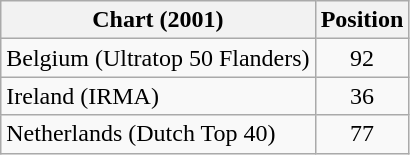<table class="wikitable sortable">
<tr>
<th>Chart (2001)</th>
<th>Position</th>
</tr>
<tr>
<td>Belgium (Ultratop 50 Flanders)</td>
<td align="center">92</td>
</tr>
<tr>
<td>Ireland (IRMA)</td>
<td align="center">36</td>
</tr>
<tr>
<td>Netherlands (Dutch Top 40)</td>
<td align="center">77</td>
</tr>
</table>
